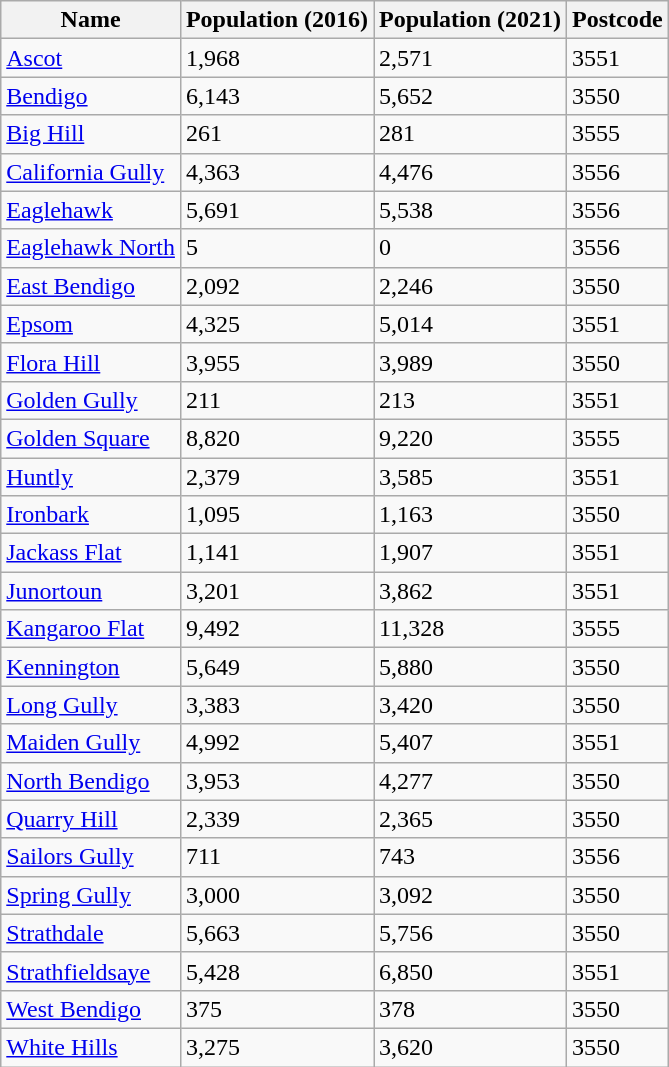<table class="wikitable sortable">
<tr>
<th scope=col>Name</th>
<th scope=col>Population (2016)</th>
<th>Population (2021)</th>
<th scope="col">Postcode</th>
</tr>
<tr>
<td><a href='#'>Ascot</a></td>
<td>1,968</td>
<td>2,571</td>
<td>3551</td>
</tr>
<tr>
<td><a href='#'>Bendigo</a></td>
<td>6,143</td>
<td>5,652</td>
<td>3550</td>
</tr>
<tr>
<td><a href='#'>Big Hill</a></td>
<td>261</td>
<td>281</td>
<td>3555</td>
</tr>
<tr>
<td><a href='#'>California Gully</a></td>
<td>4,363</td>
<td>4,476</td>
<td>3556</td>
</tr>
<tr>
<td><a href='#'>Eaglehawk</a></td>
<td>5,691</td>
<td>5,538</td>
<td>3556</td>
</tr>
<tr>
<td><a href='#'>Eaglehawk North</a></td>
<td>5</td>
<td>0</td>
<td>3556</td>
</tr>
<tr>
<td><a href='#'>East Bendigo</a></td>
<td>2,092</td>
<td>2,246</td>
<td>3550</td>
</tr>
<tr>
<td><a href='#'>Epsom</a></td>
<td>4,325</td>
<td>5,014</td>
<td>3551</td>
</tr>
<tr>
<td><a href='#'>Flora Hill</a></td>
<td>3,955</td>
<td>3,989</td>
<td>3550</td>
</tr>
<tr>
<td><a href='#'>Golden Gully</a></td>
<td>211</td>
<td>213</td>
<td>3551</td>
</tr>
<tr>
<td><a href='#'>Golden Square</a></td>
<td>8,820</td>
<td>9,220</td>
<td>3555</td>
</tr>
<tr>
<td><a href='#'>Huntly</a></td>
<td>2,379</td>
<td>3,585</td>
<td>3551</td>
</tr>
<tr>
<td><a href='#'>Ironbark</a></td>
<td>1,095</td>
<td>1,163</td>
<td>3550</td>
</tr>
<tr>
<td><a href='#'>Jackass Flat</a></td>
<td>1,141</td>
<td>1,907</td>
<td>3551</td>
</tr>
<tr>
<td><a href='#'>Junortoun</a></td>
<td>3,201</td>
<td>3,862</td>
<td>3551</td>
</tr>
<tr>
<td><a href='#'>Kangaroo Flat</a></td>
<td>9,492</td>
<td>11,328</td>
<td>3555</td>
</tr>
<tr>
<td><a href='#'>Kennington</a></td>
<td>5,649</td>
<td>5,880</td>
<td>3550</td>
</tr>
<tr>
<td><a href='#'>Long Gully</a></td>
<td>3,383</td>
<td>3,420</td>
<td>3550</td>
</tr>
<tr>
<td><a href='#'>Maiden Gully</a></td>
<td>4,992</td>
<td>5,407</td>
<td>3551</td>
</tr>
<tr>
<td><a href='#'>North Bendigo</a></td>
<td>3,953</td>
<td>4,277</td>
<td>3550</td>
</tr>
<tr>
<td><a href='#'>Quarry Hill</a></td>
<td>2,339</td>
<td>2,365</td>
<td>3550</td>
</tr>
<tr>
<td><a href='#'>Sailors Gully</a></td>
<td>711</td>
<td>743</td>
<td>3556</td>
</tr>
<tr>
<td><a href='#'>Spring Gully</a></td>
<td>3,000</td>
<td>3,092</td>
<td>3550</td>
</tr>
<tr>
<td><a href='#'>Strathdale</a></td>
<td>5,663</td>
<td>5,756</td>
<td>3550</td>
</tr>
<tr>
<td><a href='#'>Strathfieldsaye</a></td>
<td>5,428</td>
<td>6,850</td>
<td>3551</td>
</tr>
<tr>
<td><a href='#'>West Bendigo</a></td>
<td>375</td>
<td>378</td>
<td>3550</td>
</tr>
<tr>
<td><a href='#'>White Hills</a></td>
<td>3,275</td>
<td>3,620</td>
<td>3550</td>
</tr>
</table>
